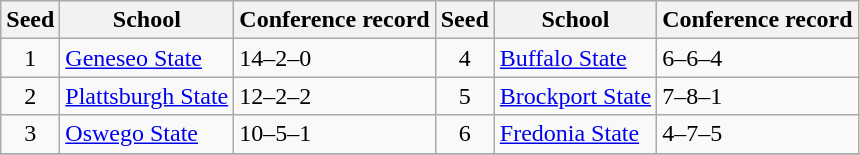<table class="wikitable">
<tr>
<th>Seed</th>
<th>School</th>
<th>Conference record</th>
<th>Seed</th>
<th>School</th>
<th>Conference record</th>
</tr>
<tr>
<td align=center>1</td>
<td><a href='#'>Geneseo State</a></td>
<td>14–2–0</td>
<td align=center>4</td>
<td><a href='#'>Buffalo State</a></td>
<td>6–6–4</td>
</tr>
<tr>
<td align=center>2</td>
<td><a href='#'>Plattsburgh State</a></td>
<td>12–2–2</td>
<td align=center>5</td>
<td><a href='#'>Brockport State</a></td>
<td>7–8–1</td>
</tr>
<tr>
<td align=center>3</td>
<td><a href='#'>Oswego State</a></td>
<td>10–5–1</td>
<td align=center>6</td>
<td><a href='#'>Fredonia State</a></td>
<td>4–7–5</td>
</tr>
<tr>
</tr>
</table>
